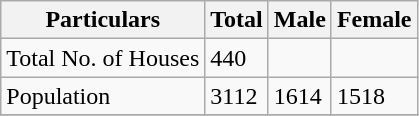<table class="wikitable sortable">
<tr>
<th>Particulars</th>
<th>Total</th>
<th>Male</th>
<th>Female</th>
</tr>
<tr>
<td>Total No. of Houses</td>
<td>440</td>
<td></td>
<td></td>
</tr>
<tr>
<td>Population</td>
<td>3112</td>
<td>1614</td>
<td>1518</td>
</tr>
<tr>
</tr>
</table>
